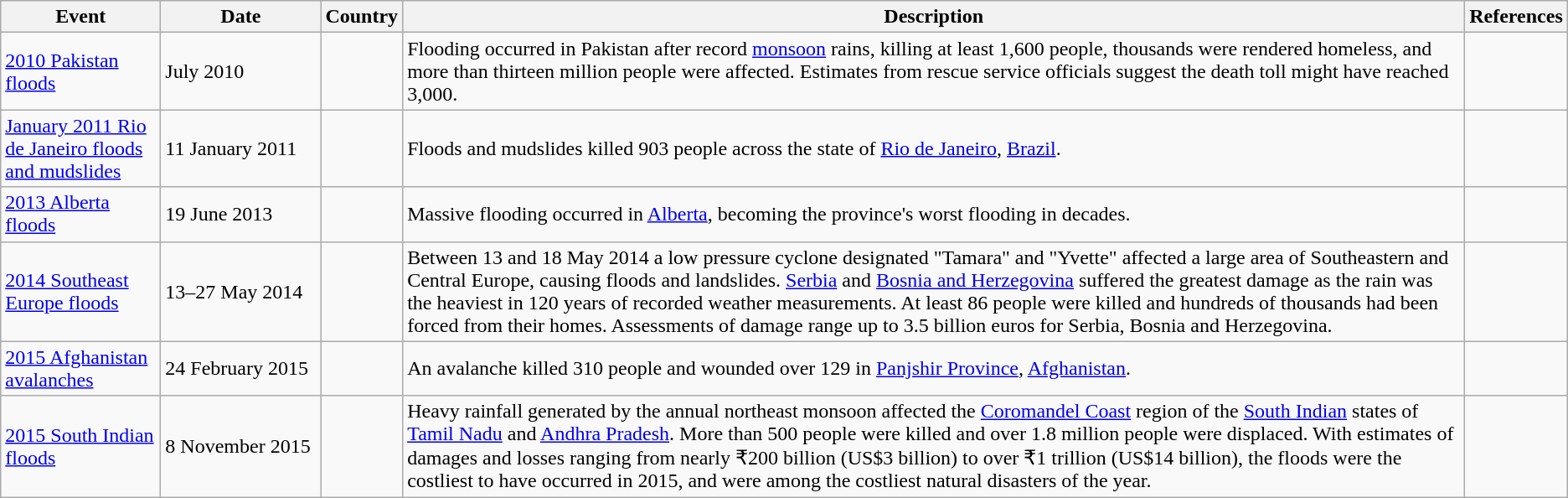<table class="wikitable sortable mw-collapsible">
<tr>
<th style="width:120px;">Event</th>
<th style="width:120px;">Date</th>
<th>Country</th>
<th>Description</th>
<th>References</th>
</tr>
<tr>
<td><a href='#'>2010 Pakistan floods</a></td>
<td>July 2010</td>
<td></td>
<td>Flooding occurred in Pakistan after record <a href='#'>monsoon</a> rains, killing at least 1,600 people, thousands were rendered homeless, and more than thirteen million people were affected. Estimates from rescue service officials suggest the death toll might have reached 3,000.</td>
<td></td>
</tr>
<tr>
<td><a href='#'>January 2011 Rio de Janeiro floods and mudslides</a></td>
<td>11 January 2011</td>
<td></td>
<td>Floods and mudslides killed 903 people across the state of <a href='#'>Rio de Janeiro</a>, <a href='#'>Brazil</a>.</td>
<td></td>
</tr>
<tr>
<td><a href='#'>2013 Alberta floods</a></td>
<td>19 June 2013</td>
<td></td>
<td>Massive flooding occurred in <a href='#'>Alberta</a>, becoming the province's worst flooding in decades.</td>
<td></td>
</tr>
<tr>
<td><a href='#'>2014 Southeast Europe floods</a></td>
<td>13–27 May 2014</td>
<td><br><br><br></td>
<td>Between 13 and 18 May 2014 a low pressure cyclone designated "Tamara" and "Yvette" affected a large area of Southeastern and Central Europe, causing floods and landslides. <a href='#'>Serbia</a> and <a href='#'>Bosnia and Herzegovina</a> suffered the greatest damage as the rain was the heaviest in 120 years of recorded weather measurements. At least 86 people were killed and hundreds of thousands had been forced from their homes. Assessments of damage range up to 3.5 billion euros for Serbia, Bosnia and Herzegovina.</td>
<td></td>
</tr>
<tr>
<td><a href='#'>2015 Afghanistan avalanches</a></td>
<td>24 February 2015</td>
<td></td>
<td>An avalanche killed 310 people and wounded over 129 in <a href='#'>Panjshir Province</a>, <a href='#'>Afghanistan</a>.</td>
<td></td>
</tr>
<tr>
<td><a href='#'>2015 South Indian floods</a></td>
<td>8 November 2015</td>
<td></td>
<td>Heavy rainfall generated by the annual northeast monsoon affected the <a href='#'>Coromandel Coast</a> region of the <a href='#'>South Indian</a> states of <a href='#'>Tamil Nadu</a> and <a href='#'>Andhra Pradesh</a>. More than 500 people were killed and over 1.8 million people were displaced. With estimates of damages and losses ranging from nearly ₹200 billion (US$3 billion) to over ₹1 trillion (US$14 billion), the floods were the costliest to have occurred in 2015, and were among the costliest natural disasters of the year.</td>
<td></td>
</tr>
</table>
